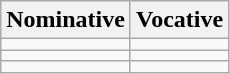<table class="wikitable">
<tr>
<th>Nominative</th>
<th>Vocative</th>
</tr>
<tr>
<td> </td>
<td> </td>
</tr>
<tr>
<td> </td>
<td> </td>
</tr>
<tr>
<td> </td>
<td> </td>
</tr>
</table>
